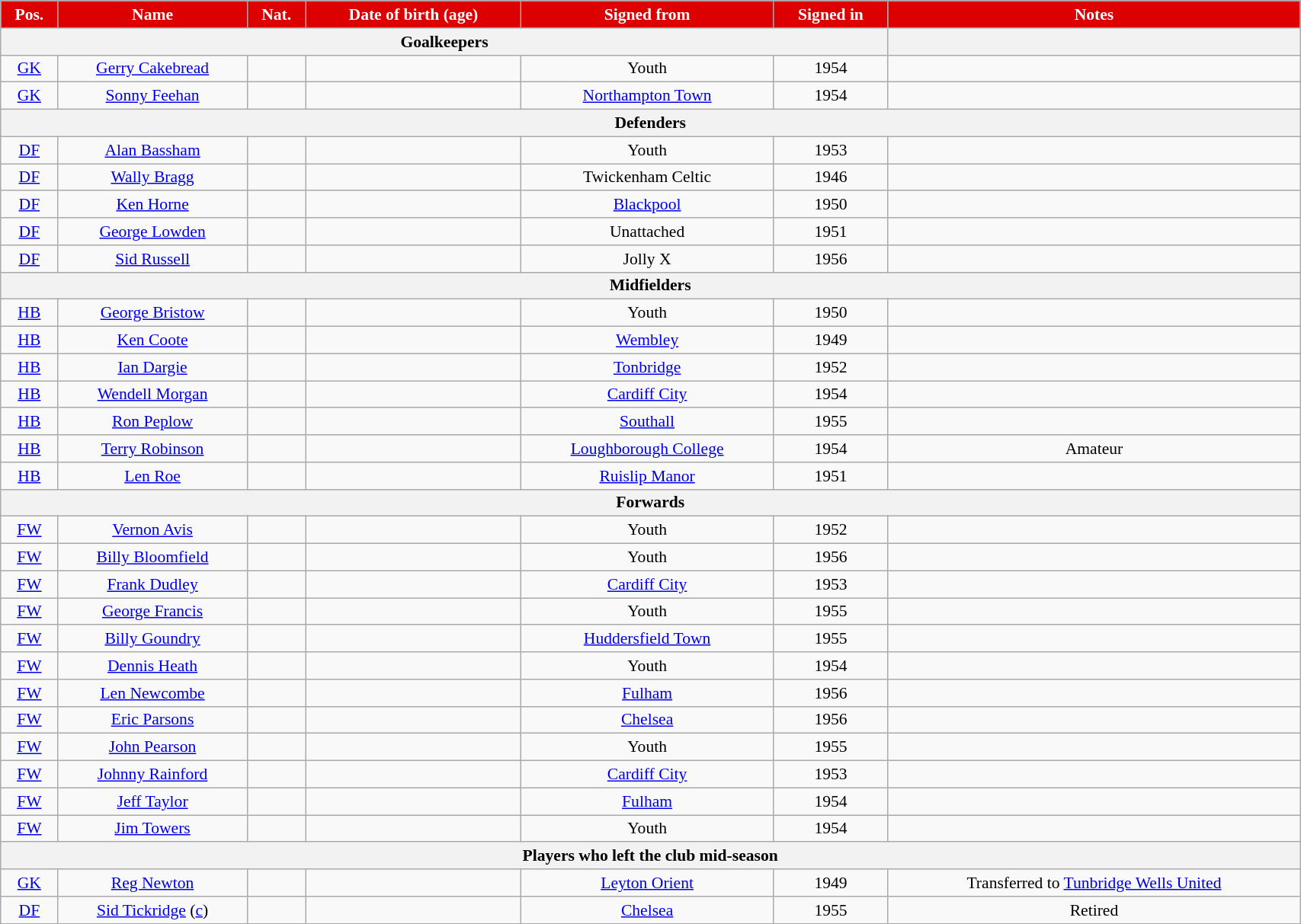<table class="wikitable"  style="text-align:center; font-size:90%; width:90%;">
<tr>
<th style="background:#d00; color:white; text-align:center;">Pos.</th>
<th style="background:#d00; color:white; text-align:center;">Name</th>
<th style="background:#d00; color:white; text-align:center;">Nat.</th>
<th style="background:#d00; color:white; text-align:center;">Date of birth (age)</th>
<th style="background:#d00; color:white; text-align:center;">Signed from</th>
<th style="background:#d00; color:white; text-align:center;">Signed in</th>
<th style="background:#d00; color:white; text-align:center;">Notes</th>
</tr>
<tr>
<th colspan="6">Goalkeepers</th>
<th></th>
</tr>
<tr>
<td><a href='#'>GK</a></td>
<td><a href='#'>Gerry Cakebread</a></td>
<td></td>
<td></td>
<td>Youth</td>
<td>1954</td>
<td></td>
</tr>
<tr>
<td><a href='#'>GK</a></td>
<td><a href='#'>Sonny Feehan</a></td>
<td></td>
<td></td>
<td><a href='#'>Northampton Town</a></td>
<td>1954</td>
<td></td>
</tr>
<tr>
<th colspan="7">Defenders</th>
</tr>
<tr>
<td><a href='#'>DF</a></td>
<td><a href='#'>Alan Bassham</a></td>
<td></td>
<td></td>
<td>Youth</td>
<td>1953</td>
<td></td>
</tr>
<tr>
<td><a href='#'>DF</a></td>
<td><a href='#'>Wally Bragg</a></td>
<td></td>
<td></td>
<td>Twickenham Celtic</td>
<td>1946</td>
<td></td>
</tr>
<tr>
<td><a href='#'>DF</a></td>
<td><a href='#'>Ken Horne</a></td>
<td></td>
<td></td>
<td><a href='#'>Blackpool</a></td>
<td>1950</td>
<td></td>
</tr>
<tr>
<td><a href='#'>DF</a></td>
<td><a href='#'>George Lowden</a></td>
<td></td>
<td></td>
<td>Unattached</td>
<td>1951</td>
<td></td>
</tr>
<tr>
<td><a href='#'>DF</a></td>
<td><a href='#'>Sid Russell</a></td>
<td></td>
<td></td>
<td>Jolly X</td>
<td>1956</td>
<td></td>
</tr>
<tr>
<th colspan="7">Midfielders</th>
</tr>
<tr>
<td><a href='#'>HB</a></td>
<td><a href='#'>George Bristow</a></td>
<td></td>
<td></td>
<td>Youth</td>
<td>1950</td>
<td></td>
</tr>
<tr>
<td><a href='#'>HB</a></td>
<td><a href='#'>Ken Coote</a></td>
<td></td>
<td></td>
<td><a href='#'>Wembley</a></td>
<td>1949</td>
<td></td>
</tr>
<tr>
<td><a href='#'>HB</a></td>
<td><a href='#'>Ian Dargie</a></td>
<td></td>
<td></td>
<td><a href='#'>Tonbridge</a></td>
<td>1952</td>
<td></td>
</tr>
<tr>
<td><a href='#'>HB</a></td>
<td><a href='#'>Wendell Morgan</a></td>
<td></td>
<td></td>
<td><a href='#'>Cardiff City</a></td>
<td>1954</td>
<td></td>
</tr>
<tr>
<td><a href='#'>HB</a></td>
<td><a href='#'>Ron Peplow</a></td>
<td></td>
<td></td>
<td><a href='#'>Southall</a></td>
<td>1955</td>
<td></td>
</tr>
<tr>
<td><a href='#'>HB</a></td>
<td><a href='#'>Terry Robinson</a></td>
<td></td>
<td></td>
<td><a href='#'>Loughborough College</a></td>
<td>1954</td>
<td>Amateur</td>
</tr>
<tr>
<td><a href='#'>HB</a></td>
<td><a href='#'>Len Roe</a></td>
<td></td>
<td></td>
<td><a href='#'>Ruislip Manor</a></td>
<td>1951</td>
<td></td>
</tr>
<tr>
<th colspan="7">Forwards</th>
</tr>
<tr>
<td><a href='#'>FW</a></td>
<td><a href='#'>Vernon Avis</a></td>
<td></td>
<td></td>
<td>Youth</td>
<td>1952</td>
<td></td>
</tr>
<tr>
<td><a href='#'>FW</a></td>
<td><a href='#'>Billy Bloomfield</a></td>
<td></td>
<td></td>
<td>Youth</td>
<td>1956</td>
<td></td>
</tr>
<tr>
<td><a href='#'>FW</a></td>
<td><a href='#'>Frank Dudley</a></td>
<td></td>
<td></td>
<td><a href='#'>Cardiff City</a></td>
<td>1953</td>
<td></td>
</tr>
<tr>
<td><a href='#'>FW</a></td>
<td><a href='#'>George Francis</a></td>
<td></td>
<td></td>
<td>Youth</td>
<td>1955</td>
<td></td>
</tr>
<tr>
<td><a href='#'>FW</a></td>
<td><a href='#'>Billy Goundry</a></td>
<td></td>
<td></td>
<td><a href='#'>Huddersfield Town</a></td>
<td>1955</td>
<td></td>
</tr>
<tr>
<td><a href='#'>FW</a></td>
<td><a href='#'>Dennis Heath</a></td>
<td></td>
<td></td>
<td>Youth</td>
<td>1954</td>
<td></td>
</tr>
<tr>
<td><a href='#'>FW</a></td>
<td><a href='#'>Len Newcombe</a></td>
<td></td>
<td></td>
<td><a href='#'>Fulham</a></td>
<td>1956</td>
<td></td>
</tr>
<tr>
<td><a href='#'>FW</a></td>
<td><a href='#'>Eric Parsons</a></td>
<td></td>
<td></td>
<td><a href='#'>Chelsea</a></td>
<td>1956</td>
<td></td>
</tr>
<tr>
<td><a href='#'>FW</a></td>
<td><a href='#'>John Pearson</a></td>
<td></td>
<td></td>
<td>Youth</td>
<td>1955</td>
<td></td>
</tr>
<tr>
<td><a href='#'>FW</a></td>
<td><a href='#'>Johnny Rainford</a></td>
<td></td>
<td></td>
<td><a href='#'>Cardiff City</a></td>
<td>1953</td>
<td></td>
</tr>
<tr>
<td><a href='#'>FW</a></td>
<td><a href='#'>Jeff Taylor</a></td>
<td></td>
<td></td>
<td><a href='#'>Fulham</a></td>
<td>1954</td>
<td></td>
</tr>
<tr>
<td><a href='#'>FW</a></td>
<td><a href='#'>Jim Towers</a></td>
<td></td>
<td></td>
<td>Youth</td>
<td>1954</td>
<td></td>
</tr>
<tr>
<th colspan="7">Players who left the club mid-season</th>
</tr>
<tr>
<td><a href='#'>GK</a></td>
<td><a href='#'>Reg Newton</a></td>
<td></td>
<td></td>
<td><a href='#'>Leyton Orient</a></td>
<td>1949</td>
<td>Transferred to <a href='#'>Tunbridge Wells United</a></td>
</tr>
<tr>
<td><a href='#'>DF</a></td>
<td><a href='#'>Sid Tickridge</a> (<a href='#'>c</a>)</td>
<td></td>
<td></td>
<td><a href='#'>Chelsea</a></td>
<td>1955</td>
<td>Retired</td>
</tr>
</table>
